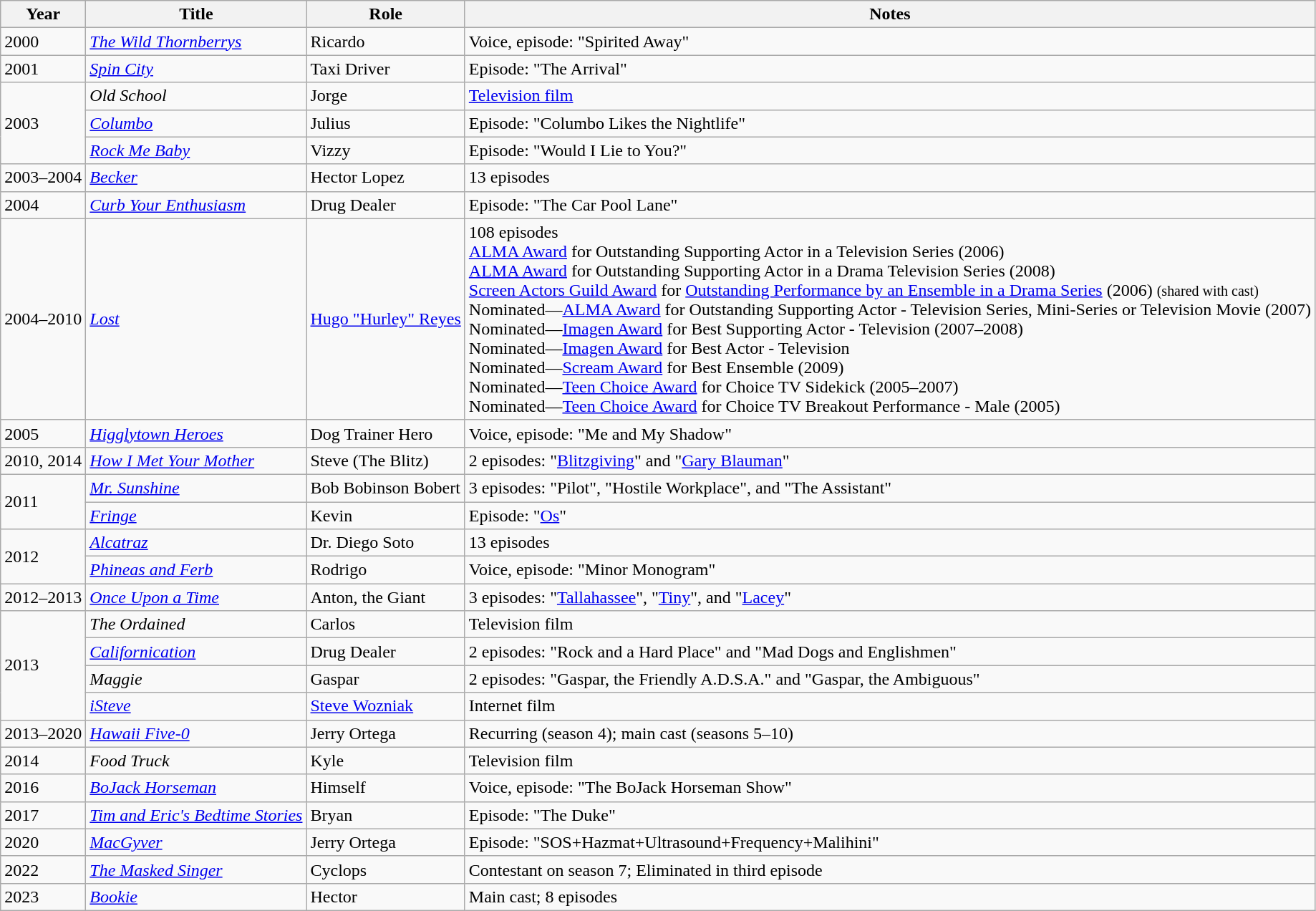<table class="wikitable sortable">
<tr>
<th>Year</th>
<th>Title</th>
<th>Role</th>
<th class="unsortable">Notes</th>
</tr>
<tr>
<td>2000</td>
<td><em><a href='#'>The Wild Thornberrys</a></em></td>
<td>Ricardo</td>
<td>Voice, episode: "Spirited Away"</td>
</tr>
<tr>
<td>2001</td>
<td><em><a href='#'>Spin City</a></em></td>
<td>Taxi Driver</td>
<td>Episode: "The Arrival"</td>
</tr>
<tr>
<td rowspan=3>2003</td>
<td><em>Old School</em></td>
<td>Jorge</td>
<td><a href='#'>Television film</a></td>
</tr>
<tr>
<td><em><a href='#'>Columbo</a></em></td>
<td>Julius</td>
<td>Episode: "Columbo Likes the Nightlife"</td>
</tr>
<tr>
<td><em><a href='#'>Rock Me Baby</a></em></td>
<td>Vizzy</td>
<td>Episode: "Would I Lie to You?"</td>
</tr>
<tr>
<td>2003–2004</td>
<td><em><a href='#'>Becker</a></em></td>
<td>Hector Lopez</td>
<td>13 episodes</td>
</tr>
<tr>
<td>2004</td>
<td><em><a href='#'>Curb Your Enthusiasm</a></em></td>
<td>Drug Dealer</td>
<td>Episode: "The Car Pool Lane"</td>
</tr>
<tr>
<td>2004–2010</td>
<td><em><a href='#'>Lost</a></em></td>
<td><a href='#'>Hugo "Hurley" Reyes</a></td>
<td>108 episodes<br><a href='#'>ALMA Award</a> for Outstanding Supporting Actor in a Television Series (2006)<br><a href='#'>ALMA Award</a> for Outstanding Supporting Actor in a Drama Television Series (2008)<br><a href='#'>Screen Actors Guild Award</a> for <a href='#'>Outstanding Performance by an Ensemble in a Drama Series</a> (2006) <small>(shared with cast)</small><br>Nominated—<a href='#'>ALMA Award</a> for Outstanding Supporting Actor - Television Series, Mini-Series or Television Movie (2007)<br>Nominated—<a href='#'>Imagen Award</a> for Best Supporting Actor - Television (2007–2008)<br>Nominated—<a href='#'>Imagen Award</a> for Best Actor - Television<br>Nominated—<a href='#'>Scream Award</a> for Best Ensemble (2009)<br>Nominated—<a href='#'>Teen Choice Award</a> for Choice TV Sidekick (2005–2007)<br>Nominated—<a href='#'>Teen Choice Award</a> for Choice TV Breakout Performance - Male (2005)</td>
</tr>
<tr>
<td>2005</td>
<td><em><a href='#'>Higglytown Heroes</a></em></td>
<td>Dog Trainer Hero</td>
<td>Voice, episode: "Me and My Shadow"</td>
</tr>
<tr>
<td>2010, 2014</td>
<td><em><a href='#'>How I Met Your Mother</a></em></td>
<td>Steve (The Blitz)</td>
<td>2 episodes: "<a href='#'>Blitzgiving</a>" and "<a href='#'>Gary Blauman</a>"</td>
</tr>
<tr>
<td rowspan=2>2011</td>
<td><em><a href='#'>Mr. Sunshine</a></em></td>
<td>Bob Bobinson Bobert</td>
<td>3 episodes: "Pilot", "Hostile Workplace", and "The Assistant"</td>
</tr>
<tr>
<td><em><a href='#'>Fringe</a></em></td>
<td>Kevin</td>
<td>Episode: "<a href='#'>Os</a>"</td>
</tr>
<tr>
<td rowspan=2>2012</td>
<td><em><a href='#'>Alcatraz</a></em></td>
<td>Dr. Diego Soto</td>
<td>13 episodes</td>
</tr>
<tr>
<td><em><a href='#'>Phineas and Ferb</a></em></td>
<td>Rodrigo</td>
<td>Voice, episode: "Minor Monogram"</td>
</tr>
<tr>
<td>2012–2013</td>
<td><em><a href='#'>Once Upon a Time</a></em></td>
<td>Anton, the Giant</td>
<td>3 episodes: "<a href='#'>Tallahassee</a>", "<a href='#'>Tiny</a>", and "<a href='#'>Lacey</a>"</td>
</tr>
<tr>
<td rowspan=4>2013</td>
<td><em>The Ordained</em></td>
<td>Carlos</td>
<td>Television film</td>
</tr>
<tr>
<td><em><a href='#'>Californication</a></em></td>
<td>Drug Dealer</td>
<td>2 episodes: "Rock and a Hard Place" and "Mad Dogs and Englishmen"</td>
</tr>
<tr>
<td><em>Maggie</em></td>
<td>Gaspar</td>
<td>2 episodes: "Gaspar, the Friendly A.D.S.A." and "Gaspar, the Ambiguous"</td>
</tr>
<tr>
<td><em><a href='#'>iSteve</a></em></td>
<td><a href='#'>Steve Wozniak</a></td>
<td>Internet film</td>
</tr>
<tr>
<td>2013–2020</td>
<td><em><a href='#'>Hawaii Five-0</a></em></td>
<td>Jerry Ortega</td>
<td>Recurring (season 4); main cast (seasons 5–10)</td>
</tr>
<tr>
<td>2014</td>
<td><em>Food Truck</em></td>
<td>Kyle</td>
<td>Television film</td>
</tr>
<tr>
<td>2016</td>
<td><em><a href='#'>BoJack Horseman</a></em></td>
<td>Himself</td>
<td>Voice, episode: "The BoJack Horseman Show"</td>
</tr>
<tr>
<td>2017</td>
<td><em><a href='#'>Tim and Eric's Bedtime Stories</a></em></td>
<td>Bryan</td>
<td>Episode: "The Duke"</td>
</tr>
<tr>
<td>2020</td>
<td><em><a href='#'>MacGyver</a></em></td>
<td>Jerry Ortega</td>
<td>Episode: "SOS+Hazmat+Ultrasound+Frequency+Malihini"</td>
</tr>
<tr>
<td>2022</td>
<td><em><a href='#'>The Masked Singer</a></em></td>
<td>Cyclops</td>
<td>Contestant on season 7; Eliminated in third episode</td>
</tr>
<tr>
<td>2023</td>
<td><em><a href='#'>Bookie</a></em></td>
<td>Hector</td>
<td>Main cast; 8 episodes</td>
</tr>
</table>
